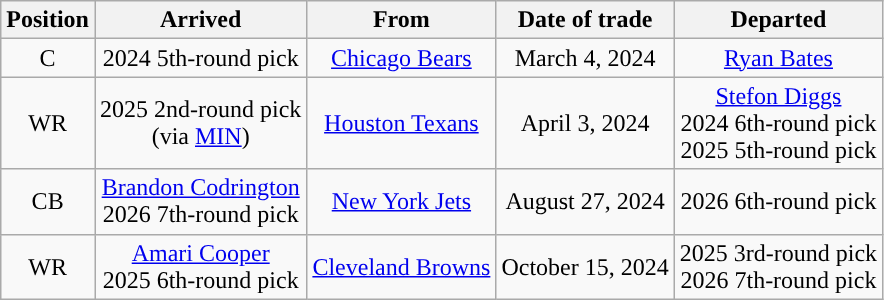<table class="wikitable sortable" style="text-align: center">
<tr>
<th>Position</th>
<th>Arrived</th>
<th>From</th>
<th>Date of trade</th>
<th>Departed</th>
</tr>
<tr>
<td>C</td>
<td>2024 5th-round pick</td>
<td><a href='#'>Chicago Bears</a></td>
<td>March 4, 2024</td>
<td><a href='#'>Ryan Bates</a></td>
</tr>
<tr>
<td>WR</td>
<td>2025 2nd-round pick <br> (via <a href='#'>MIN</a>)</td>
<td><a href='#'>Houston Texans</a></td>
<td>April 3, 2024</td>
<td><a href='#'>Stefon Diggs</a> <br> 2024 6th-round pick <br> 2025 5th-round pick</td>
</tr>
<tr>
<td>CB</td>
<td><a href='#'>Brandon Codrington</a> <br> 2026 7th-round pick</td>
<td><a href='#'>New York Jets</a></td>
<td>August 27, 2024</td>
<td>2026 6th-round pick</td>
</tr>
<tr>
<td>WR</td>
<td><a href='#'>Amari Cooper</a> <br> 2025 6th-round pick</td>
<td><a href='#'>Cleveland Browns</a></td>
<td>October 15, 2024</td>
<td>2025 3rd-round pick <br> 2026 7th-round pick</td>
</tr>
</table>
